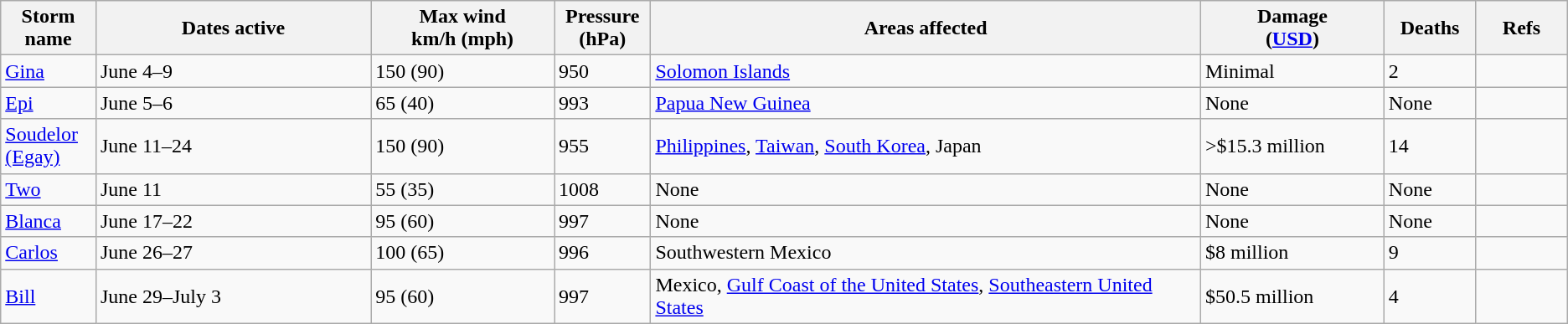<table class="wikitable sortable">
<tr>
<th width="5%">Storm name</th>
<th width="15%">Dates active</th>
<th width="10%">Max wind<br>km/h (mph)</th>
<th width="5%">Pressure<br>(hPa)</th>
<th width="30%">Areas affected</th>
<th width="10%">Damage<br>(<a href='#'>USD</a>)</th>
<th width="5%">Deaths</th>
<th width="5%">Refs</th>
</tr>
<tr>
<td><a href='#'>Gina</a></td>
<td>June 4–9</td>
<td>150 (90)</td>
<td>950</td>
<td><a href='#'>Solomon Islands</a></td>
<td>Minimal</td>
<td>2</td>
<td></td>
</tr>
<tr>
<td><a href='#'>Epi</a></td>
<td>June 5–6</td>
<td>65 (40)</td>
<td>993</td>
<td><a href='#'>Papua New Guinea</a></td>
<td>None</td>
<td>None</td>
<td></td>
</tr>
<tr>
<td><a href='#'>Soudelor (Egay)</a></td>
<td>June 11–24</td>
<td>150 (90)</td>
<td>955</td>
<td><a href='#'>Philippines</a>, <a href='#'>Taiwan</a>, <a href='#'>South Korea</a>, Japan</td>
<td>>$15.3 million</td>
<td>14</td>
<td></td>
</tr>
<tr>
<td><a href='#'>Two</a></td>
<td>June 11</td>
<td>55 (35)</td>
<td>1008</td>
<td>None</td>
<td>None</td>
<td>None</td>
<td></td>
</tr>
<tr>
<td><a href='#'>Blanca</a></td>
<td>June 17–22</td>
<td>95 (60)</td>
<td>997</td>
<td>None</td>
<td>None</td>
<td>None</td>
<td></td>
</tr>
<tr>
<td><a href='#'>Carlos</a></td>
<td>June 26–27</td>
<td>100 (65)</td>
<td>996</td>
<td>Southwestern Mexico</td>
<td>$8 million</td>
<td>9</td>
<td></td>
</tr>
<tr>
<td><a href='#'>Bill</a></td>
<td>June 29–July 3</td>
<td>95 (60)</td>
<td>997</td>
<td>Mexico, <a href='#'>Gulf Coast of the United States</a>, <a href='#'>Southeastern United States</a></td>
<td>$50.5 million</td>
<td>4</td>
<td></td>
</tr>
</table>
